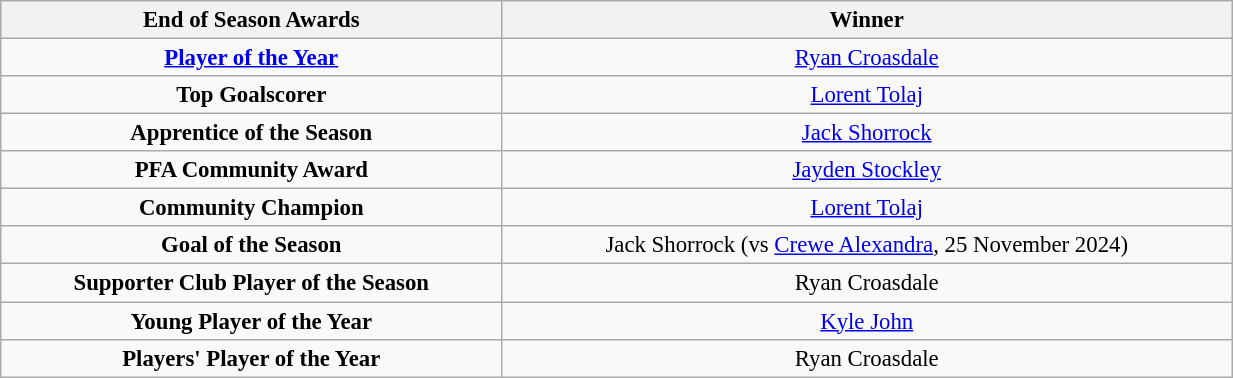<table class="wikitable" style="text-align:center; font-size:95%;width:65%; text-align:left">
<tr>
<th>End of Season Awards</th>
<th>Winner</th>
</tr>
<tr --->
<td align="center"><strong><a href='#'>Player of the Year</a></strong></td>
<td align="center"><a href='#'>Ryan Croasdale</a></td>
</tr>
<tr --->
<td align="center"><strong>Top Goalscorer</strong></td>
<td align="center"><a href='#'>Lorent Tolaj</a></td>
</tr>
<tr --->
<td align="center"><strong>Apprentice of the Season</strong></td>
<td align="center"><a href='#'>Jack Shorrock</a></td>
</tr>
<tr --->
<td align="center"><strong>PFA Community Award</strong></td>
<td align="center"><a href='#'>Jayden Stockley</a></td>
</tr>
<tr --->
<td align="center"><strong>Community Champion</strong></td>
<td align="center"><a href='#'>Lorent Tolaj</a></td>
</tr>
<tr --->
<td align="center"><strong>Goal of the Season</strong></td>
<td align="center">Jack Shorrock (vs <a href='#'>Crewe Alexandra</a>, 25 November 2024)</td>
</tr>
<tr --->
<td align="center"><strong>Supporter Club Player of the Season</strong></td>
<td align="center">Ryan Croasdale</td>
</tr>
<tr --->
<td align="center"><strong>Young Player of the Year</strong></td>
<td align="center"><a href='#'>Kyle John</a></td>
</tr>
<tr --->
<td align="center"><strong>Players' Player of the Year</strong></td>
<td align="center">Ryan Croasdale</td>
</tr>
</table>
